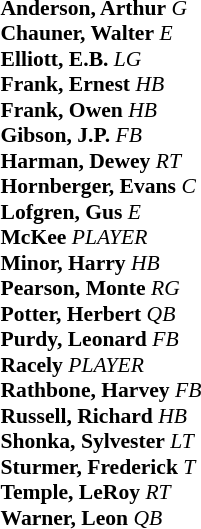<table class="toccolours" style="border-collapse:collapse; font-size:90%;">
<tr>
<td colspan="7" align="center"></td>
</tr>
<tr>
<td colspan=7 align="right"></td>
</tr>
<tr>
<td valign="top"><br><strong>Anderson, Arthur</strong> <em>G</em><br>
<strong>Chauner, Walter</strong> <em>E</em><br>
<strong>Elliott, E.B.</strong> <em>LG</em><br>
<strong>Frank, Ernest</strong> <em>HB</em><br>
<strong>Frank, Owen</strong> <em>HB</em><br>
<strong>Gibson, J.P.</strong> <em>FB</em><br>
<strong>Harman, Dewey</strong> <em>RT</em><br>
<strong>Hornberger, Evans</strong> <em>C</em><br>
<strong>Lofgren, Gus</strong> <em>E</em><br>
<strong>McKee</strong> <em>PLAYER</em><br>
<strong>Minor, Harry</strong> <em>HB</em><br>
<strong>Pearson, Monte</strong> <em>RG</em><br>
<strong>Potter, Herbert</strong> <em>QB</em><br>
<strong>Purdy, Leonard</strong> <em>FB</em><br>
<strong>Racely</strong> <em>PLAYER</em><br>
<strong>Rathbone, Harvey</strong> <em>FB</em><br>
<strong>Russell, Richard</strong> <em>HB</em><br>
<strong>Shonka, Sylvester</strong> <em>LT</em><br>
<strong>Sturmer, Frederick</strong> <em>T</em><br>
<strong>Temple, LeRoy</strong> <em>RT</em><br>
<strong>Warner, Leon</strong> <em>QB</em></td>
</tr>
</table>
